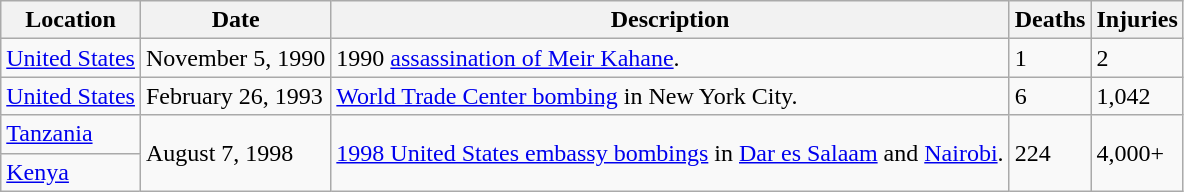<table class="wikitable sortable">
<tr>
<th scope="col">Location</th>
<th scope="col" data-sort-type="date">Date</th>
<th scope="col" class="unsortable">Description</th>
<th scope="col" data-sort-type="number">Deaths</th>
<th scope="col" data-sort-type="number">Injuries</th>
</tr>
<tr>
<td><a href='#'>United States</a></td>
<td>November 5, 1990</td>
<td>1990 <a href='#'>assassination of Meir Kahane</a>.</td>
<td>1</td>
<td>2</td>
</tr>
<tr>
<td><a href='#'>United States</a></td>
<td>February 26, 1993</td>
<td><a href='#'>World Trade Center bombing</a> in New York City.</td>
<td>6</td>
<td>1,042</td>
</tr>
<tr>
<td><a href='#'>Tanzania</a></td>
<td rowspan=2>August 7, 1998</td>
<td rowspan=2><a href='#'>1998 United States embassy bombings</a> in <a href='#'>Dar es Salaam</a> and <a href='#'>Nairobi</a>.</td>
<td rowspan=2>224</td>
<td rowspan=2>4,000+</td>
</tr>
<tr>
<td><a href='#'>Kenya</a></td>
</tr>
</table>
